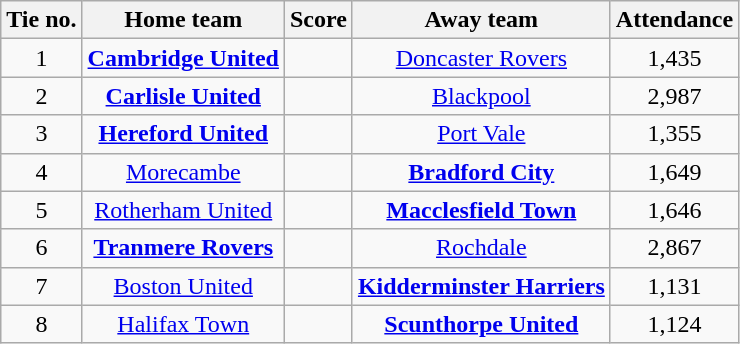<table class="wikitable" style="text-align: center">
<tr>
<th>Tie no.</th>
<th>Home team</th>
<th>Score</th>
<th>Away team</th>
<th>Attendance</th>
</tr>
<tr>
<td>1</td>
<td><strong><a href='#'>Cambridge United</a></strong></td>
<td></td>
<td><a href='#'>Doncaster Rovers</a></td>
<td>1,435</td>
</tr>
<tr>
<td>2</td>
<td><strong><a href='#'>Carlisle United</a></strong></td>
<td></td>
<td><a href='#'>Blackpool</a></td>
<td>2,987</td>
</tr>
<tr>
<td>3</td>
<td><strong><a href='#'>Hereford United</a></strong></td>
<td></td>
<td><a href='#'>Port Vale</a></td>
<td>1,355</td>
</tr>
<tr>
<td>4</td>
<td><a href='#'>Morecambe</a></td>
<td></td>
<td><strong><a href='#'>Bradford City</a></strong></td>
<td>1,649</td>
</tr>
<tr>
<td>5</td>
<td><a href='#'>Rotherham United</a></td>
<td></td>
<td><strong><a href='#'>Macclesfield Town</a></strong></td>
<td>1,646</td>
</tr>
<tr>
<td>6</td>
<td><strong><a href='#'>Tranmere Rovers</a></strong></td>
<td></td>
<td><a href='#'>Rochdale</a></td>
<td>2,867</td>
</tr>
<tr>
<td>7</td>
<td><a href='#'>Boston United</a></td>
<td></td>
<td><strong><a href='#'>Kidderminster Harriers</a></strong></td>
<td>1,131</td>
</tr>
<tr>
<td>8</td>
<td><a href='#'>Halifax Town</a></td>
<td></td>
<td><strong><a href='#'>Scunthorpe United</a></strong></td>
<td>1,124</td>
</tr>
</table>
